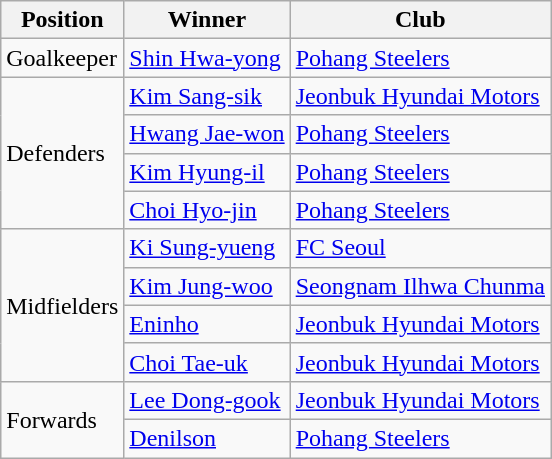<table class="wikitable">
<tr>
<th>Position</th>
<th>Winner</th>
<th>Club</th>
</tr>
<tr>
<td>Goalkeeper</td>
<td> <a href='#'>Shin Hwa-yong</a></td>
<td><a href='#'>Pohang Steelers</a></td>
</tr>
<tr>
<td rowspan="4">Defenders</td>
<td> <a href='#'>Kim Sang-sik</a></td>
<td><a href='#'>Jeonbuk Hyundai Motors</a></td>
</tr>
<tr>
<td> <a href='#'>Hwang Jae-won</a></td>
<td><a href='#'>Pohang Steelers</a></td>
</tr>
<tr>
<td> <a href='#'>Kim Hyung-il</a></td>
<td><a href='#'>Pohang Steelers</a></td>
</tr>
<tr>
<td> <a href='#'>Choi Hyo-jin</a></td>
<td><a href='#'>Pohang Steelers</a></td>
</tr>
<tr>
<td rowspan="4">Midfielders</td>
<td> <a href='#'>Ki Sung-yueng</a></td>
<td><a href='#'>FC Seoul</a></td>
</tr>
<tr>
<td> <a href='#'>Kim Jung-woo</a></td>
<td><a href='#'>Seongnam Ilhwa Chunma</a></td>
</tr>
<tr>
<td> <a href='#'>Eninho</a></td>
<td><a href='#'>Jeonbuk Hyundai Motors</a></td>
</tr>
<tr>
<td> <a href='#'>Choi Tae-uk</a></td>
<td><a href='#'>Jeonbuk Hyundai Motors</a></td>
</tr>
<tr>
<td rowspan="2">Forwards</td>
<td> <a href='#'>Lee Dong-gook</a></td>
<td><a href='#'>Jeonbuk Hyundai Motors</a></td>
</tr>
<tr>
<td> <a href='#'>Denilson</a></td>
<td><a href='#'>Pohang Steelers</a></td>
</tr>
</table>
